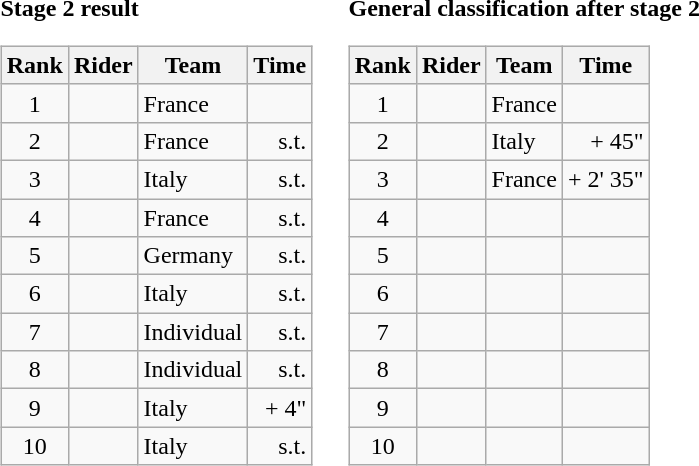<table>
<tr>
<td><strong>Stage 2 result</strong><br><table class="wikitable">
<tr>
<th scope="col">Rank</th>
<th scope="col">Rider</th>
<th scope="col">Team</th>
<th scope="col">Time</th>
</tr>
<tr>
<td style="text-align:center;">1</td>
<td></td>
<td>France</td>
<td style="text-align:right;"></td>
</tr>
<tr>
<td style="text-align:center;">2</td>
<td></td>
<td>France</td>
<td style="text-align:right;">s.t.</td>
</tr>
<tr>
<td style="text-align:center;">3</td>
<td></td>
<td>Italy</td>
<td style="text-align:right;">s.t.</td>
</tr>
<tr>
<td style="text-align:center;">4</td>
<td></td>
<td>France</td>
<td style="text-align:right;">s.t.</td>
</tr>
<tr>
<td style="text-align:center;">5</td>
<td></td>
<td>Germany</td>
<td style="text-align:right;">s.t.</td>
</tr>
<tr>
<td style="text-align:center;">6</td>
<td></td>
<td>Italy</td>
<td style="text-align:right;">s.t.</td>
</tr>
<tr>
<td style="text-align:center;">7</td>
<td></td>
<td>Individual</td>
<td style="text-align:right;">s.t.</td>
</tr>
<tr>
<td style="text-align:center;">8</td>
<td></td>
<td>Individual</td>
<td style="text-align:right;">s.t.</td>
</tr>
<tr>
<td style="text-align:center;">9</td>
<td></td>
<td>Italy</td>
<td style="text-align:right;">+ 4"</td>
</tr>
<tr>
<td style="text-align:center;">10</td>
<td></td>
<td>Italy</td>
<td style="text-align:right;">s.t.</td>
</tr>
</table>
</td>
<td></td>
<td><strong>General classification after stage 2</strong><br><table class="wikitable">
<tr>
<th scope="col">Rank</th>
<th scope="col">Rider</th>
<th scope="col">Team</th>
<th scope="col">Time</th>
</tr>
<tr>
<td style="text-align:center;">1</td>
<td></td>
<td>France</td>
<td style="text-align:right;"></td>
</tr>
<tr>
<td style="text-align:center;">2</td>
<td></td>
<td>Italy</td>
<td style="text-align:right;">+ 45"</td>
</tr>
<tr>
<td style="text-align:center;">3</td>
<td></td>
<td>France</td>
<td style="text-align:right;">+ 2' 35"</td>
</tr>
<tr>
<td style="text-align:center;">4</td>
<td></td>
<td></td>
<td></td>
</tr>
<tr>
<td style="text-align:center;">5</td>
<td></td>
<td></td>
<td></td>
</tr>
<tr>
<td style="text-align:center;">6</td>
<td></td>
<td></td>
<td></td>
</tr>
<tr>
<td style="text-align:center;">7</td>
<td></td>
<td></td>
<td></td>
</tr>
<tr>
<td style="text-align:center;">8</td>
<td></td>
<td></td>
<td></td>
</tr>
<tr>
<td style="text-align:center;">9</td>
<td></td>
<td></td>
<td></td>
</tr>
<tr>
<td style="text-align:center;">10</td>
<td></td>
<td></td>
<td></td>
</tr>
</table>
</td>
</tr>
</table>
